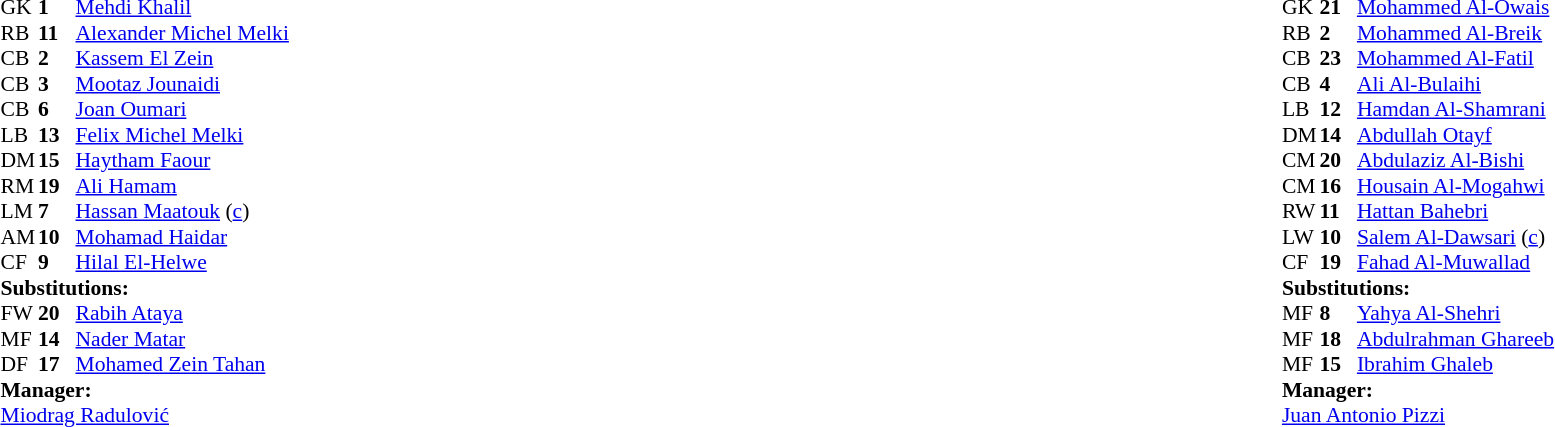<table width="100%">
<tr>
<td valign="top" width="40%"><br><table style="font-size:90%" cellspacing="0" cellpadding="0">
<tr>
<th width=25></th>
<th width=25></th>
</tr>
<tr>
<td>GK</td>
<td><strong>1</strong></td>
<td><a href='#'>Mehdi Khalil</a></td>
</tr>
<tr>
<td>RB</td>
<td><strong>11</strong></td>
<td><a href='#'>Alexander Michel Melki</a></td>
</tr>
<tr>
<td>CB</td>
<td><strong>2</strong></td>
<td><a href='#'>Kassem El Zein</a></td>
</tr>
<tr>
<td>CB</td>
<td><strong>3</strong></td>
<td><a href='#'>Mootaz Jounaidi</a></td>
</tr>
<tr>
<td>CB</td>
<td><strong>6</strong></td>
<td><a href='#'>Joan Oumari</a></td>
</tr>
<tr>
<td>LB</td>
<td><strong>13</strong></td>
<td><a href='#'>Felix Michel Melki</a></td>
<td></td>
</tr>
<tr>
<td>DM</td>
<td><strong>15</strong></td>
<td><a href='#'>Haytham Faour</a></td>
<td></td>
<td></td>
</tr>
<tr>
<td>RM</td>
<td><strong>19</strong></td>
<td><a href='#'>Ali Hamam</a></td>
</tr>
<tr>
<td>LM</td>
<td><strong>7</strong></td>
<td><a href='#'>Hassan Maatouk</a> (<a href='#'>c</a>)</td>
<td></td>
<td></td>
</tr>
<tr>
<td>AM</td>
<td><strong>10</strong></td>
<td><a href='#'>Mohamad Haidar</a></td>
<td></td>
<td></td>
</tr>
<tr>
<td>CF</td>
<td><strong>9</strong></td>
<td><a href='#'>Hilal El-Helwe</a></td>
<td></td>
</tr>
<tr>
<td colspan=3><strong>Substitutions:</strong></td>
</tr>
<tr>
<td>FW</td>
<td><strong>20</strong></td>
<td><a href='#'>Rabih Ataya</a></td>
<td></td>
<td></td>
</tr>
<tr>
<td>MF</td>
<td><strong>14</strong></td>
<td><a href='#'>Nader Matar</a></td>
<td></td>
<td></td>
</tr>
<tr>
<td>DF</td>
<td><strong>17</strong></td>
<td><a href='#'>Mohamed Zein Tahan</a></td>
<td></td>
<td></td>
</tr>
<tr>
<td colspan=3><strong>Manager:</strong></td>
</tr>
<tr>
<td colspan=3> <a href='#'>Miodrag Radulović</a></td>
</tr>
</table>
</td>
<td valign="top"></td>
<td valign="top" width="50%"><br><table style="font-size:90%; margin:auto" cellspacing="0" cellpadding="0">
<tr>
<th width=25></th>
<th width=25></th>
</tr>
<tr>
<td>GK</td>
<td><strong>21</strong></td>
<td><a href='#'>Mohammed Al-Owais</a></td>
</tr>
<tr>
<td>RB</td>
<td><strong>2</strong></td>
<td><a href='#'>Mohammed Al-Breik</a></td>
</tr>
<tr>
<td>CB</td>
<td><strong>23</strong></td>
<td><a href='#'>Mohammed Al-Fatil</a></td>
</tr>
<tr>
<td>CB</td>
<td><strong>4</strong></td>
<td><a href='#'>Ali Al-Bulaihi</a></td>
</tr>
<tr>
<td>LB</td>
<td><strong>12</strong></td>
<td><a href='#'>Hamdan Al-Shamrani</a></td>
</tr>
<tr>
<td>DM</td>
<td><strong>14</strong></td>
<td><a href='#'>Abdullah Otayf</a></td>
<td></td>
<td></td>
</tr>
<tr>
<td>CM</td>
<td><strong>20</strong></td>
<td><a href='#'>Abdulaziz Al-Bishi</a></td>
<td></td>
<td></td>
</tr>
<tr>
<td>CM</td>
<td><strong>16</strong></td>
<td><a href='#'>Housain Al-Mogahwi</a></td>
</tr>
<tr>
<td>RW</td>
<td><strong>11</strong></td>
<td><a href='#'>Hattan Bahebri</a></td>
</tr>
<tr>
<td>LW</td>
<td><strong>10</strong></td>
<td><a href='#'>Salem Al-Dawsari</a> (<a href='#'>c</a>)</td>
<td></td>
</tr>
<tr>
<td>CF</td>
<td><strong>19</strong></td>
<td><a href='#'>Fahad Al-Muwallad</a></td>
<td></td>
<td></td>
</tr>
<tr>
<td colspan=3><strong>Substitutions:</strong></td>
</tr>
<tr>
<td>MF</td>
<td><strong>8</strong></td>
<td><a href='#'>Yahya Al-Shehri</a></td>
<td></td>
<td></td>
</tr>
<tr>
<td>MF</td>
<td><strong>18</strong></td>
<td><a href='#'>Abdulrahman Ghareeb</a></td>
<td></td>
<td></td>
</tr>
<tr>
<td>MF</td>
<td><strong>15</strong></td>
<td><a href='#'>Ibrahim Ghaleb</a></td>
<td></td>
<td></td>
</tr>
<tr>
<td colspan=3><strong>Manager:</strong></td>
</tr>
<tr>
<td colspan=3> <a href='#'>Juan Antonio Pizzi</a></td>
</tr>
</table>
</td>
</tr>
</table>
